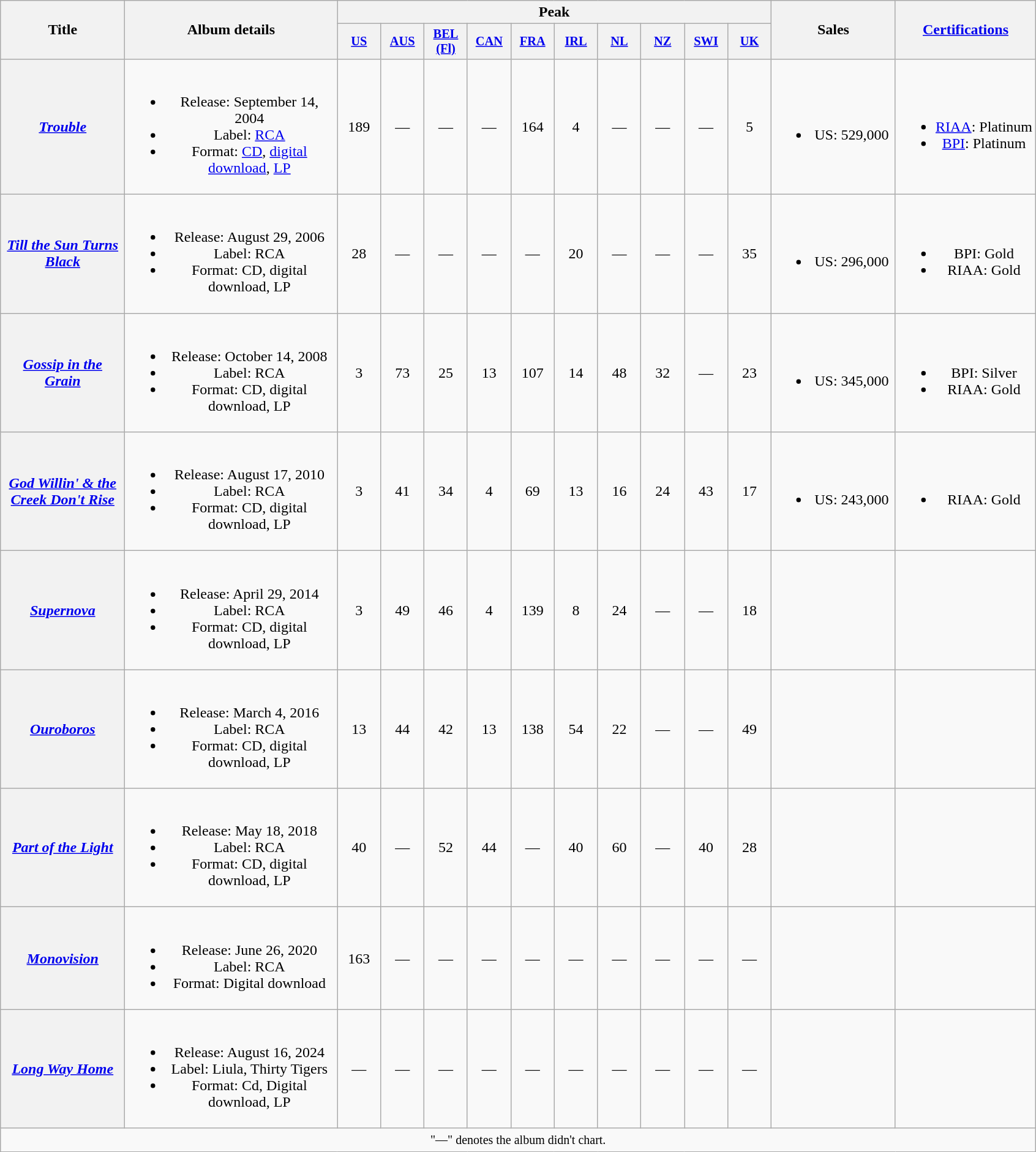<table class="wikitable plainrowheaders" style="text-align:center;">
<tr>
<th rowspan="2" style="width:8em;">Title</th>
<th rowspan="2" style="width:14em;">Album details</th>
<th colspan="10">Peak</th>
<th rowspan="2" style="width:8em;">Sales</th>
<th rowspan="2"><a href='#'>Certifications</a></th>
</tr>
<tr>
<th scope="col" style="width:3em;font-size:85%;"><a href='#'>US</a><br></th>
<th scope="col" style="width:3em;font-size:85%;"><a href='#'>AUS</a><br></th>
<th scope="col" style="width:3em;font-size:85%;"><a href='#'>BEL <br>(Fl)</a><br></th>
<th scope="col" style="width:3em;font-size:85%;"><a href='#'>CAN</a><br></th>
<th scope="col" style="width:3em;font-size:85%;"><a href='#'>FRA</a><br></th>
<th scope="col" style="width:3em;font-size:85%;"><a href='#'>IRL</a><br></th>
<th scope="col" style="width:3em;font-size:85%;"><a href='#'>NL</a><br></th>
<th scope="col" style="width:3em;font-size:85%;"><a href='#'>NZ</a><br></th>
<th scope="col" style="width:3em;font-size:85%;"><a href='#'>SWI</a><br></th>
<th scope="col" style="width:3em;font-size:85%;"><a href='#'>UK</a><br></th>
</tr>
<tr>
<th scope="row"><em><a href='#'>Trouble</a></em></th>
<td><br><ul><li>Release: September 14, 2004</li><li>Label: <a href='#'>RCA</a></li><li>Format: <a href='#'>CD</a>, <a href='#'>digital download</a>, <a href='#'>LP</a></li></ul></td>
<td style="text-align:center;">189</td>
<td style="text-align:center;">—</td>
<td style="text-align:center;">—</td>
<td style="text-align:center;">—</td>
<td style="text-align:center;">164</td>
<td style="text-align:center;">4</td>
<td style="text-align:center;">—</td>
<td style="text-align:center;">—</td>
<td style="text-align:center;">—</td>
<td style="text-align:center;">5</td>
<td><br><ul><li>US: 529,000</li></ul></td>
<td><br><ul><li><a href='#'>RIAA</a>: Platinum</li><li><a href='#'>BPI</a>: Platinum</li></ul></td>
</tr>
<tr>
<th scope="row"><em><a href='#'>Till the Sun Turns Black</a></em></th>
<td><br><ul><li>Release: August 29, 2006</li><li>Label: RCA</li><li>Format: CD, digital download, LP</li></ul></td>
<td style="text-align:center;">28</td>
<td style="text-align:center;">—</td>
<td style="text-align:center;">—</td>
<td style="text-align:center;">—</td>
<td style="text-align:center;">—</td>
<td style="text-align:center;">20</td>
<td style="text-align:center;">—</td>
<td style="text-align:center;">—</td>
<td style="text-align:center;">—</td>
<td style="text-align:center;">35</td>
<td><br><ul><li>US: 296,000</li></ul></td>
<td><br><ul><li>BPI: Gold</li><li>RIAA: Gold</li></ul></td>
</tr>
<tr>
<th scope="row"><em><a href='#'>Gossip in the Grain</a></em></th>
<td><br><ul><li>Release: October 14, 2008</li><li>Label: RCA</li><li>Format: CD, digital download, LP</li></ul></td>
<td style="text-align:center;">3</td>
<td style="text-align:center;">73</td>
<td style="text-align:center;">25</td>
<td style="text-align:center;">13</td>
<td style="text-align:center;">107</td>
<td style="text-align:center;">14</td>
<td style="text-align:center;">48</td>
<td style="text-align:center;">32</td>
<td style="text-align:center;">—</td>
<td style="text-align:center;">23</td>
<td><br><ul><li>US: 345,000</li></ul></td>
<td><br><ul><li>BPI: Silver</li><li>RIAA: Gold</li></ul></td>
</tr>
<tr>
<th scope="row"><em><a href='#'>God Willin' & the Creek Don't Rise</a></em></th>
<td><br><ul><li>Release: August 17, 2010</li><li>Label: RCA</li><li>Format: CD, digital download, LP</li></ul></td>
<td style="text-align:center;">3</td>
<td style="text-align:center;">41</td>
<td style="text-align:center;">34</td>
<td style="text-align:center;">4</td>
<td style="text-align:center;">69</td>
<td style="text-align:center;">13</td>
<td style="text-align:center;">16</td>
<td style="text-align:center;">24</td>
<td style="text-align:center;">43</td>
<td style="text-align:center;">17</td>
<td><br><ul><li>US: 243,000</li></ul></td>
<td><br><ul><li>RIAA: Gold</li></ul></td>
</tr>
<tr>
<th scope="row"><em><a href='#'>Supernova</a></em></th>
<td><br><ul><li>Release: April 29, 2014</li><li>Label: RCA</li><li>Format: CD, digital download, LP</li></ul></td>
<td style="text-align:center;">3</td>
<td style="text-align:center;">49</td>
<td style="text-align:center;">46</td>
<td style="text-align:center;">4</td>
<td style="text-align:center;">139</td>
<td style="text-align:center;">8</td>
<td style="text-align:center;">24</td>
<td style="text-align:center;">—</td>
<td style="text-align:center;">—</td>
<td style="text-align:center;">18</td>
<td></td>
<td></td>
</tr>
<tr>
<th scope="row"><em><a href='#'>Ouroboros</a></em></th>
<td><br><ul><li>Release: March 4, 2016</li><li>Label: RCA</li><li>Format: CD, digital download, LP</li></ul></td>
<td>13</td>
<td>44</td>
<td>42</td>
<td>13</td>
<td>138</td>
<td>54</td>
<td>22</td>
<td>—</td>
<td>—</td>
<td>49</td>
<td></td>
<td></td>
</tr>
<tr>
<th scope="row"><em><a href='#'>Part of the Light</a></em></th>
<td><br><ul><li>Release: May 18, 2018</li><li>Label: RCA</li><li>Format: CD, digital download, LP</li></ul></td>
<td>40</td>
<td>—</td>
<td>52</td>
<td>44</td>
<td>—</td>
<td>40<br></td>
<td>60</td>
<td>—</td>
<td>40</td>
<td>28</td>
<td></td>
<td></td>
</tr>
<tr>
<th scope="row"><em><a href='#'>Monovision</a></em></th>
<td><br><ul><li>Release: June 26, 2020</li><li>Label: RCA</li><li>Format: Digital download</li></ul></td>
<td>163</td>
<td>—</td>
<td>—</td>
<td>—</td>
<td>—</td>
<td>—</td>
<td>—</td>
<td>—</td>
<td>—</td>
<td>—</td>
<td></td>
<td></td>
</tr>
<tr>
<th scope="row"><em><a href='#'>Long Way Home</a></em></th>
<td><br><ul><li>Release: August 16, 2024</li><li>Label: Liula, Thirty Tigers</li><li>Format: Cd, Digital download, LP</li></ul></td>
<td>—</td>
<td>—</td>
<td>—</td>
<td>—</td>
<td>—</td>
<td>—</td>
<td>—</td>
<td>—</td>
<td>—</td>
<td>—</td>
<td></td>
<td></td>
</tr>
<tr>
<td style="text-align:center;" colspan="14"><small>"—" denotes the album didn't chart.</small></td>
</tr>
</table>
